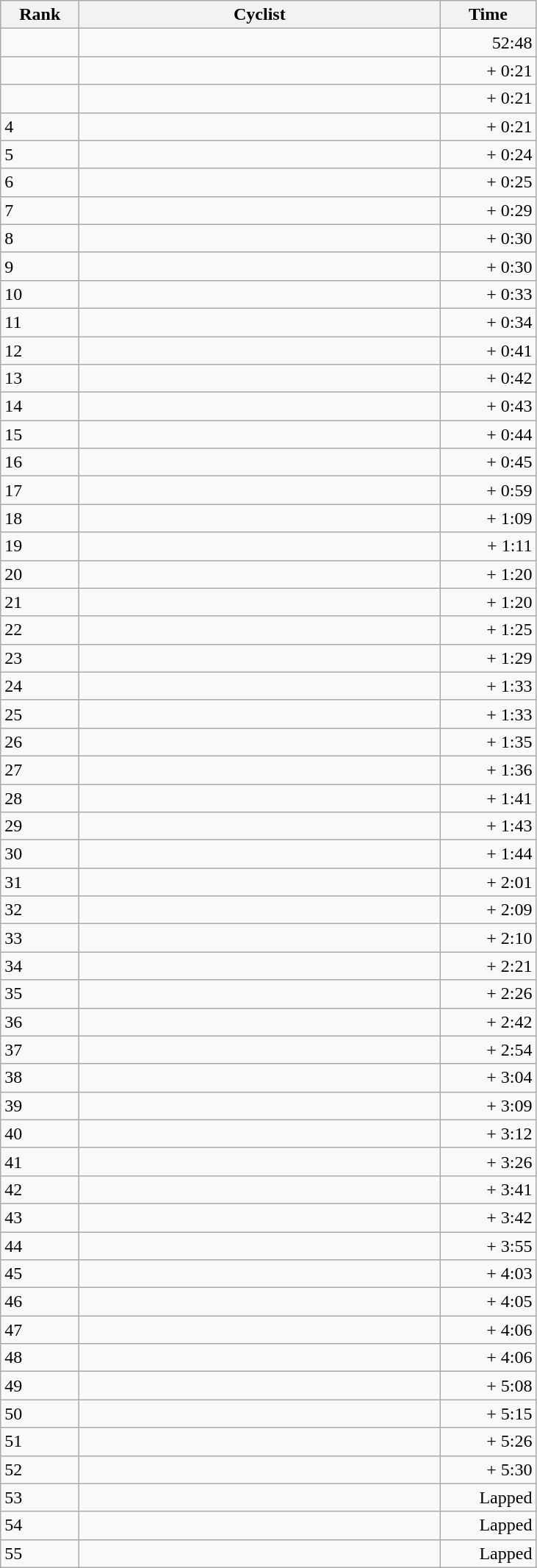<table class="wikitable">
<tr>
<th style="width: 4em;">Rank</th>
<th style="width: 20em;">Cyclist</th>
<th style="width: 5em;">Time</th>
</tr>
<tr>
<td></td>
<td></td>
<td align="right">52:48</td>
</tr>
<tr>
<td></td>
<td></td>
<td align="right">+ 0:21</td>
</tr>
<tr>
<td></td>
<td></td>
<td align="right">+ 0:21</td>
</tr>
<tr>
<td>4</td>
<td></td>
<td align="right">+ 0:21</td>
</tr>
<tr>
<td>5</td>
<td></td>
<td align="right">+ 0:24</td>
</tr>
<tr>
<td>6</td>
<td></td>
<td align="right">+ 0:25</td>
</tr>
<tr>
<td>7</td>
<td></td>
<td align="right">+ 0:29</td>
</tr>
<tr>
<td>8</td>
<td></td>
<td align="right">+ 0:30</td>
</tr>
<tr>
<td>9</td>
<td></td>
<td align="right">+ 0:30</td>
</tr>
<tr>
<td>10</td>
<td></td>
<td align="right">+ 0:33</td>
</tr>
<tr>
<td>11</td>
<td></td>
<td align="right">+ 0:34</td>
</tr>
<tr>
<td>12</td>
<td></td>
<td align="right">+ 0:41</td>
</tr>
<tr>
<td>13</td>
<td></td>
<td align="right">+ 0:42</td>
</tr>
<tr>
<td>14</td>
<td></td>
<td align="right">+ 0:43</td>
</tr>
<tr>
<td>15</td>
<td></td>
<td align="right">+ 0:44</td>
</tr>
<tr>
<td>16</td>
<td></td>
<td align="right">+ 0:45</td>
</tr>
<tr>
<td>17</td>
<td></td>
<td align="right">+ 0:59</td>
</tr>
<tr>
<td>18</td>
<td></td>
<td align="right">+ 1:09</td>
</tr>
<tr>
<td>19</td>
<td></td>
<td align="right">+ 1:11</td>
</tr>
<tr>
<td>20</td>
<td></td>
<td align="right">+ 1:20</td>
</tr>
<tr>
<td>21</td>
<td></td>
<td align="right">+ 1:20</td>
</tr>
<tr>
<td>22</td>
<td></td>
<td align="right">+ 1:25</td>
</tr>
<tr>
<td>23</td>
<td></td>
<td align="right">+ 1:29</td>
</tr>
<tr>
<td>24</td>
<td></td>
<td align="right">+ 1:33</td>
</tr>
<tr>
<td>25</td>
<td></td>
<td align="right">+ 1:33</td>
</tr>
<tr>
<td>26</td>
<td></td>
<td align="right">+ 1:35</td>
</tr>
<tr>
<td>27</td>
<td></td>
<td align="right">+ 1:36</td>
</tr>
<tr>
<td>28</td>
<td></td>
<td align="right">+ 1:41</td>
</tr>
<tr>
<td>29</td>
<td></td>
<td align="right">+ 1:43</td>
</tr>
<tr>
<td>30</td>
<td></td>
<td align="right">+ 1:44</td>
</tr>
<tr>
<td>31</td>
<td></td>
<td align="right">+ 2:01</td>
</tr>
<tr>
<td>32</td>
<td></td>
<td align="right">+ 2:09</td>
</tr>
<tr>
<td>33</td>
<td></td>
<td align="right">+ 2:10</td>
</tr>
<tr>
<td>34</td>
<td></td>
<td align="right">+ 2:21</td>
</tr>
<tr>
<td>35</td>
<td></td>
<td align="right">+ 2:26</td>
</tr>
<tr>
<td>36</td>
<td></td>
<td align="right">+ 2:42</td>
</tr>
<tr>
<td>37</td>
<td></td>
<td align="right">+ 2:54</td>
</tr>
<tr>
<td>38</td>
<td></td>
<td align="right">+ 3:04</td>
</tr>
<tr>
<td>39</td>
<td></td>
<td align="right">+ 3:09</td>
</tr>
<tr>
<td>40</td>
<td></td>
<td align="right">+ 3:12</td>
</tr>
<tr>
<td>41</td>
<td></td>
<td align="right">+ 3:26</td>
</tr>
<tr>
<td>42</td>
<td></td>
<td align="right">+ 3:41</td>
</tr>
<tr>
<td>43</td>
<td></td>
<td align="right">+ 3:42</td>
</tr>
<tr>
<td>44</td>
<td></td>
<td align="right">+ 3:55</td>
</tr>
<tr>
<td>45</td>
<td></td>
<td align="right">+ 4:03</td>
</tr>
<tr>
<td>46</td>
<td></td>
<td align="right">+ 4:05</td>
</tr>
<tr>
<td>47</td>
<td></td>
<td align="right">+ 4:06</td>
</tr>
<tr>
<td>48</td>
<td></td>
<td align="right">+ 4:06</td>
</tr>
<tr>
<td>49</td>
<td></td>
<td align="right">+ 5:08</td>
</tr>
<tr>
<td>50</td>
<td></td>
<td align="right">+ 5:15</td>
</tr>
<tr>
<td>51</td>
<td></td>
<td align="right">+ 5:26</td>
</tr>
<tr>
<td>52</td>
<td></td>
<td align="right">+ 5:30</td>
</tr>
<tr>
<td>53</td>
<td></td>
<td align="right">Lapped</td>
</tr>
<tr>
<td>54</td>
<td></td>
<td align="right">Lapped</td>
</tr>
<tr>
<td>55</td>
<td></td>
<td align="right">Lapped</td>
</tr>
</table>
